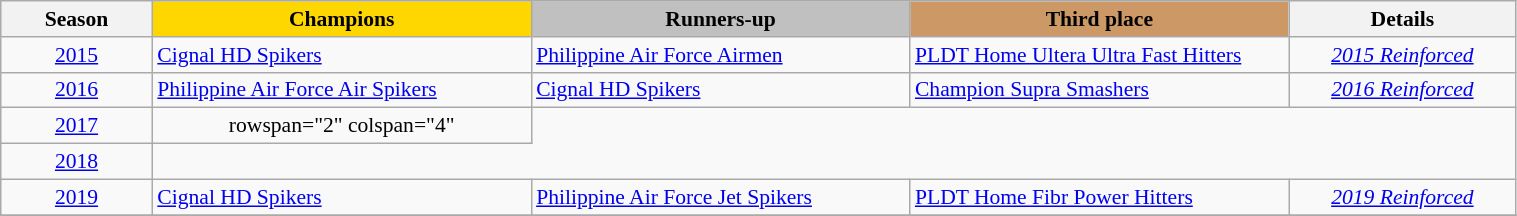<table class=wikitable style="border-collapse: collapse; font-size:90%; text-align: center" width=80%>
<tr>
<th width=10%>Season</th>
<th width=25% style="background:gold">Champions</th>
<th width=25% style="background:silver">Runners-up</th>
<th width=25% style="background:#cc9966">Third place</th>
<th width=15%>Details</th>
</tr>
<tr>
<td><a href='#'>2015</a></td>
<td style="text-align:left"><a href='#'>Cignal HD Spikers</a></td>
<td style="text-align:left"><a href='#'>Philippine Air Force Airmen</a></td>
<td style="text-align:left"><a href='#'>PLDT Home Ultera Ultra Fast Hitters</a></td>
<td><em><a href='#'>2015 Reinforced</a></em></td>
</tr>
<tr>
<td><a href='#'>2016</a></td>
<td style="text-align:left"><a href='#'>Philippine Air Force Air Spikers</a></td>
<td style="text-align:left"><a href='#'>Cignal HD Spikers</a></td>
<td style="text-align:left"><a href='#'>Champion Supra Smashers</a></td>
<td><em><a href='#'>2016 Reinforced</a></em></td>
</tr>
<tr>
<td><a href='#'>2017</a></td>
<td>rowspan="2" colspan="4"</td>
</tr>
<tr>
<td><a href='#'>2018</a></td>
</tr>
<tr>
<td><a href='#'>2019</a></td>
<td style="text-align:left"><a href='#'>Cignal HD Spikers</a></td>
<td style="text-align:left"><a href='#'>Philippine Air Force Jet Spikers</a></td>
<td style="text-align:left"><a href='#'>PLDT Home Fibr Power Hitters</a></td>
<td><em><a href='#'>2019 Reinforced</a></em></td>
</tr>
<tr>
</tr>
</table>
